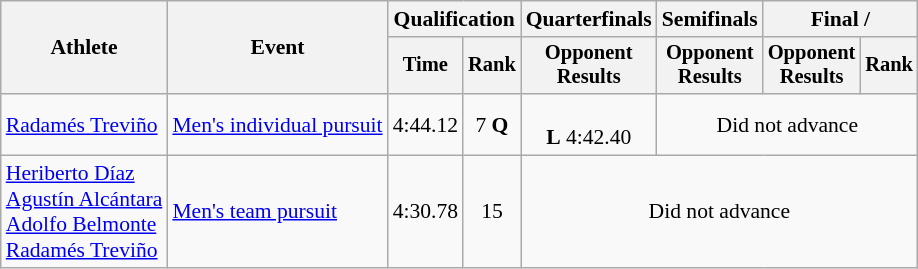<table class=wikitable style="font-size:90%">
<tr>
<th rowspan="2">Athlete</th>
<th rowspan="2">Event</th>
<th colspan="2">Qualification</th>
<th>Quarterfinals</th>
<th>Semifinals</th>
<th colspan="2">Final / </th>
</tr>
<tr style="font-size:95%">
<th>Time</th>
<th>Rank</th>
<th>Opponent<br>Results</th>
<th>Opponent<br>Results</th>
<th>Opponent<br>Results</th>
<th>Rank</th>
</tr>
<tr align=center>
<td align=left><a href='#'>Radamés Treviño</a></td>
<td align=left><a href='#'>Men's individual pursuit</a></td>
<td>4:44.12</td>
<td>7 <strong>Q</strong></td>
<td><br> <strong>L</strong> 4:42.40</td>
<td colspan=3>Did not advance</td>
</tr>
<tr align=center>
<td align=left><a href='#'>Heriberto Díaz</a><br><a href='#'>Agustín Alcántara</a><br><a href='#'>Adolfo Belmonte</a><br><a href='#'>Radamés Treviño</a></td>
<td align=left><a href='#'>Men's team pursuit</a></td>
<td>4:30.78</td>
<td>15</td>
<td colspan=4>Did not advance</td>
</tr>
</table>
